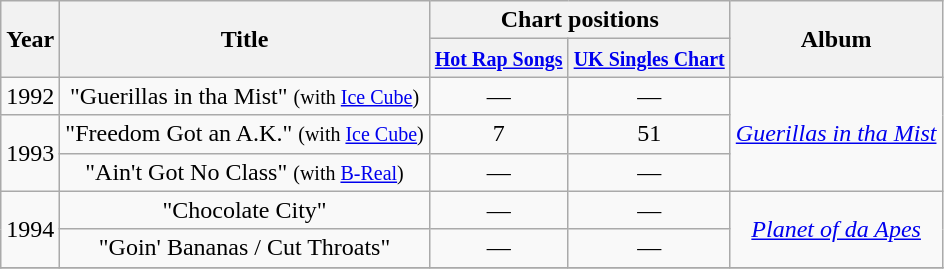<table class="wikitable" style="text-align:center">
<tr>
<th rowspan="2">Year</th>
<th rowspan="2">Title</th>
<th colspan="2">Chart positions</th>
<th rowspan="2">Album</th>
</tr>
<tr>
<th><small><a href='#'>Hot Rap Songs</a></small></th>
<th><small><a href='#'>UK Singles Chart</a></small></th>
</tr>
<tr>
<td>1992</td>
<td>"Guerillas in tha Mist" <small>(with <a href='#'>Ice Cube</a>)</small></td>
<td>—</td>
<td>—</td>
<td rowspan="3"><em><a href='#'>Guerillas in tha Mist</a></em></td>
</tr>
<tr>
<td rowspan="2">1993</td>
<td>"Freedom Got an A.K." <small>(with <a href='#'>Ice Cube</a>)</small></td>
<td>7</td>
<td>51</td>
</tr>
<tr>
<td>"Ain't Got No Class" <small>(with <a href='#'>B-Real</a>)</small></td>
<td>—</td>
<td>—</td>
</tr>
<tr>
<td rowspan="2">1994</td>
<td>"Chocolate City"</td>
<td>—</td>
<td>—</td>
<td rowspan="2"><em><a href='#'>Planet of da Apes</a></em></td>
</tr>
<tr>
<td>"Goin' Bananas / Cut Throats"</td>
<td>—</td>
<td>—</td>
</tr>
<tr>
</tr>
</table>
